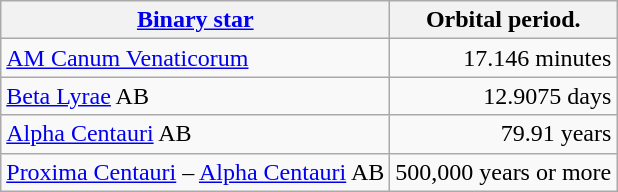<table class="wikitable">
<tr>
<th><a href='#'>Binary star</a></th>
<th>Orbital period.</th>
</tr>
<tr>
<td><a href='#'>AM Canum Venaticorum</a></td>
<td style="text-align: right">17.146 minutes</td>
</tr>
<tr>
<td><a href='#'>Beta Lyrae</a> AB</td>
<td style="text-align: right">12.9075 days</td>
</tr>
<tr>
<td><a href='#'>Alpha Centauri</a> AB</td>
<td style="text-align: right">79.91 years</td>
</tr>
<tr>
<td><a href='#'>Proxima Centauri</a> – <a href='#'>Alpha Centauri</a> AB</td>
<td style="text-align: right">500,000 years or more</td>
</tr>
</table>
